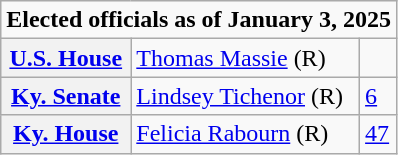<table class=wikitable>
<tr>
<td colspan="3"><strong>Elected officials as of January 3, 2025</strong></td>
</tr>
<tr>
<th scope=row><a href='#'>U.S. House</a></th>
<td><a href='#'>Thomas Massie</a> (R)</td>
<td></td>
</tr>
<tr>
<th scope=row><a href='#'>Ky. Senate</a></th>
<td><a href='#'>Lindsey Tichenor</a> (R)</td>
<td><a href='#'>6</a></td>
</tr>
<tr>
<th scope=row><a href='#'>Ky. House</a></th>
<td><a href='#'>Felicia Rabourn</a> (R)</td>
<td><a href='#'>47</a></td>
</tr>
</table>
